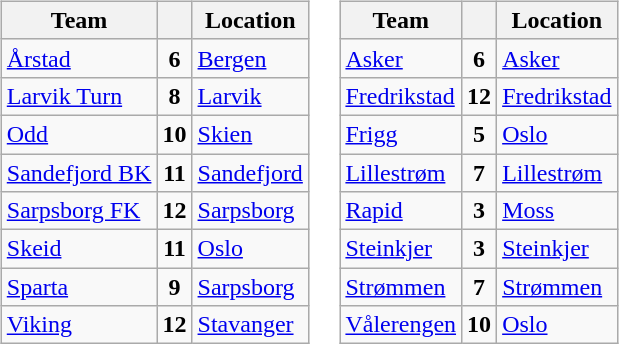<table border="0">
<tr>
<td valign="top"><br><table class="wikitable sortable" border="1">
<tr>
<th>Team</th>
<th></th>
<th>Location</th>
</tr>
<tr>
<td><a href='#'>Årstad</a></td>
<td align="center"><strong>6</strong></td>
<td><a href='#'>Bergen</a></td>
</tr>
<tr>
<td><a href='#'>Larvik Turn</a></td>
<td align="center"><strong>8</strong></td>
<td><a href='#'>Larvik</a></td>
</tr>
<tr>
<td><a href='#'>Odd</a></td>
<td align="center"><strong>10</strong></td>
<td><a href='#'>Skien</a></td>
</tr>
<tr>
<td><a href='#'>Sandefjord BK</a></td>
<td align="center"><strong>11</strong></td>
<td><a href='#'>Sandefjord</a></td>
</tr>
<tr>
<td><a href='#'>Sarpsborg FK</a></td>
<td align="center"><strong>12</strong></td>
<td><a href='#'>Sarpsborg</a></td>
</tr>
<tr>
<td><a href='#'>Skeid</a></td>
<td align="center"><strong>11</strong></td>
<td><a href='#'>Oslo</a></td>
</tr>
<tr>
<td><a href='#'>Sparta</a></td>
<td align="center"><strong>9</strong></td>
<td><a href='#'>Sarpsborg</a></td>
</tr>
<tr>
<td><a href='#'>Viking</a></td>
<td align="center"><strong>12</strong></td>
<td><a href='#'>Stavanger</a></td>
</tr>
</table>
</td>
<td valign="top"><br><table class="wikitable sortable" border="1">
<tr>
<th>Team</th>
<th></th>
<th>Location</th>
</tr>
<tr>
<td><a href='#'>Asker</a></td>
<td align="center"><strong>6</strong></td>
<td><a href='#'>Asker</a></td>
</tr>
<tr>
<td><a href='#'>Fredrikstad</a></td>
<td align="center"><strong>12</strong></td>
<td><a href='#'>Fredrikstad</a></td>
</tr>
<tr>
<td><a href='#'>Frigg</a></td>
<td align="center"><strong>5</strong></td>
<td><a href='#'>Oslo</a></td>
</tr>
<tr>
<td><a href='#'>Lillestrøm</a></td>
<td align="center"><strong>7</strong></td>
<td><a href='#'>Lillestrøm</a></td>
</tr>
<tr>
<td><a href='#'>Rapid</a></td>
<td align="center"><strong>3</strong></td>
<td><a href='#'>Moss</a></td>
</tr>
<tr>
<td><a href='#'>Steinkjer</a></td>
<td align="center"><strong>3</strong></td>
<td><a href='#'>Steinkjer</a></td>
</tr>
<tr>
<td><a href='#'>Strømmen</a></td>
<td align="center"><strong>7</strong></td>
<td><a href='#'>Strømmen</a></td>
</tr>
<tr>
<td><a href='#'>Vålerengen</a></td>
<td align="center"><strong>10</strong></td>
<td><a href='#'>Oslo</a></td>
</tr>
</table>
</td>
</tr>
</table>
